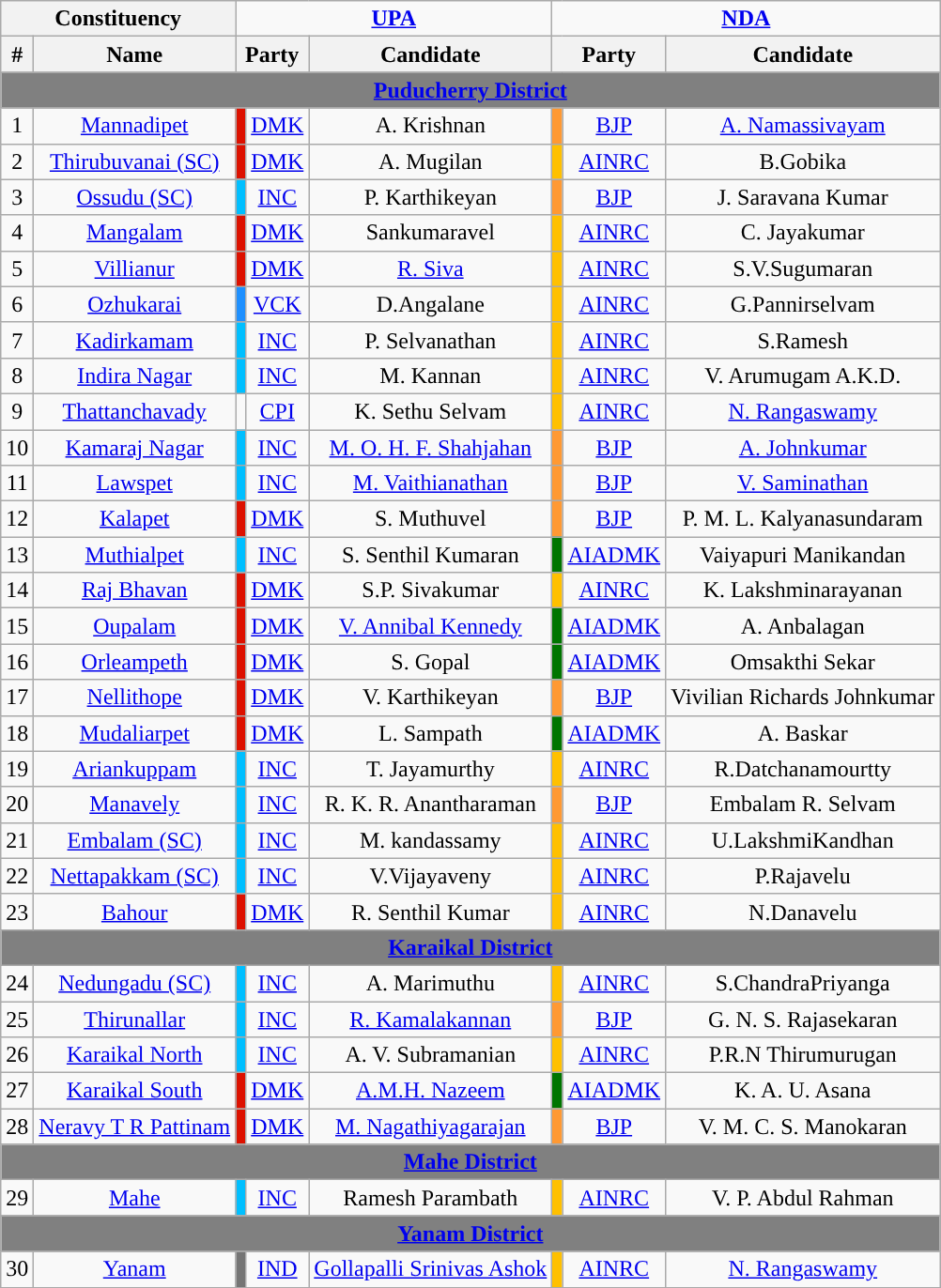<table class="wikitable sortable" style="text-align:center;">
<tr>
<th colspan="2">Constituency</th>
<td colspan="3"><a href='#'><strong>UPA</strong></a></td>
<td colspan="3"><strong><a href='#'>NDA</a></strong></td>
</tr>
<tr>
<th>#</th>
<th>Name</th>
<th colspan="2">Party</th>
<th>Candidate</th>
<th colspan="2">Party</th>
<th>Candidate</th>
</tr>
<tr>
<td colspan="8" align="center" bgcolor="grey"><a href='#'><span><strong>Puducherry District</strong></span></a></td>
</tr>
<tr>
<td>1</td>
<td><a href='#'>Mannadipet</a></td>
<td bgcolor=#DD1100></td>
<td><a href='#'>DMK</a></td>
<td>A. Krishnan</td>
<td bgcolor=#FF9933></td>
<td><a href='#'>BJP</a></td>
<td><a href='#'>A. Namassivayam</a></td>
</tr>
<tr>
<td>2</td>
<td><a href='#'>Thirubuvanai (SC)</a></td>
<td bgcolor=#DD1100></td>
<td><a href='#'>DMK</a></td>
<td>A. Mugilan</td>
<td bgcolor=#FFC000></td>
<td><a href='#'>AINRC</a></td>
<td>B.Gobika</td>
</tr>
<tr>
<td>3</td>
<td><a href='#'>Ossudu (SC)</a></td>
<td bgcolor=#00BFFF></td>
<td><a href='#'>INC</a></td>
<td>P. Karthikeyan</td>
<td bgcolor=#FF9933></td>
<td><a href='#'>BJP</a></td>
<td>J. Saravana Kumar</td>
</tr>
<tr>
<td>4</td>
<td><a href='#'>Mangalam</a></td>
<td bgcolor=#DD1100></td>
<td><a href='#'>DMK</a></td>
<td>Sankumaravel</td>
<td bgcolor=#FFC000></td>
<td><a href='#'>AINRC</a></td>
<td>C. Jayakumar</td>
</tr>
<tr>
<td>5</td>
<td><a href='#'>Villianur</a></td>
<td bgcolor=#DD1100></td>
<td><a href='#'>DMK</a></td>
<td><a href='#'>R. Siva</a></td>
<td bgcolor=#FFC000></td>
<td><a href='#'>AINRC</a></td>
<td>S.V.Sugumaran</td>
</tr>
<tr>
<td>6</td>
<td><a href='#'>Ozhukarai</a></td>
<td bgcolor=#1E90FF></td>
<td><a href='#'>VCK</a></td>
<td>D.Angalane</td>
<td bgcolor=#FFC000></td>
<td><a href='#'>AINRC</a></td>
<td>G.Pannirselvam</td>
</tr>
<tr>
<td>7</td>
<td><a href='#'>Kadirkamam</a></td>
<td bgcolor=#00BFFF></td>
<td><a href='#'>INC</a></td>
<td>P. Selvanathan</td>
<td bgcolor=#FFC000></td>
<td><a href='#'>AINRC</a></td>
<td>S.Ramesh</td>
</tr>
<tr>
<td>8</td>
<td><a href='#'>Indira Nagar</a></td>
<td bgcolor=#00BFFF></td>
<td><a href='#'>INC</a></td>
<td>M. Kannan</td>
<td bgcolor=#FFC000></td>
<td><a href='#'>AINRC</a></td>
<td>V. Arumugam A.K.D.</td>
</tr>
<tr>
<td>9</td>
<td><a href='#'>Thattanchavady</a></td>
<td bgcolor=></td>
<td><a href='#'>CPI</a></td>
<td>K. Sethu Selvam</td>
<td bgcolor=#FFC000></td>
<td><a href='#'>AINRC</a></td>
<td><a href='#'>N. Rangaswamy</a></td>
</tr>
<tr>
<td>10</td>
<td><a href='#'>Kamaraj Nagar</a></td>
<td bgcolor=#00BFFF></td>
<td><a href='#'>INC</a></td>
<td><a href='#'>M. O. H. F. Shahjahan</a></td>
<td bgcolor=#FF9933></td>
<td><a href='#'>BJP</a></td>
<td><a href='#'>A. Johnkumar</a></td>
</tr>
<tr>
<td>11</td>
<td><a href='#'>Lawspet</a></td>
<td bgcolor=#00BFFF></td>
<td><a href='#'>INC</a></td>
<td><a href='#'>M. Vaithianathan</a></td>
<td bgcolor=#FF9933></td>
<td><a href='#'>BJP</a></td>
<td><a href='#'>V. Saminathan</a></td>
</tr>
<tr>
<td>12</td>
<td><a href='#'>Kalapet</a></td>
<td bgcolor=#DD1100></td>
<td><a href='#'>DMK</a></td>
<td>S. Muthuvel</td>
<td bgcolor=#FF9933></td>
<td><a href='#'>BJP</a></td>
<td>P. M. L. Kalyanasundaram</td>
</tr>
<tr>
<td>13</td>
<td><a href='#'>Muthialpet</a></td>
<td bgcolor=#00BFFF></td>
<td><a href='#'>INC</a></td>
<td>S. Senthil Kumaran</td>
<td bgcolor=#007500></td>
<td><a href='#'>AIADMK</a></td>
<td>Vaiyapuri Manikandan</td>
</tr>
<tr>
<td>14</td>
<td><a href='#'>Raj Bhavan</a></td>
<td bgcolor=#DD1100></td>
<td><a href='#'>DMK</a></td>
<td>S.P. Sivakumar</td>
<td bgcolor=#FFC000></td>
<td><a href='#'>AINRC</a></td>
<td>K. Lakshminarayanan</td>
</tr>
<tr>
<td>15</td>
<td><a href='#'>Oupalam</a></td>
<td bgcolor=#DD1100></td>
<td><a href='#'>DMK</a></td>
<td><a href='#'>V. Annibal Kennedy</a></td>
<td bgcolor=#007500></td>
<td><a href='#'>AIADMK</a></td>
<td>A. Anbalagan</td>
</tr>
<tr>
<td>16</td>
<td><a href='#'>Orleampeth</a></td>
<td bgcolor=#DD1100></td>
<td><a href='#'>DMK</a></td>
<td>S. Gopal</td>
<td bgcolor=#007500></td>
<td><a href='#'>AIADMK</a></td>
<td>Omsakthi Sekar</td>
</tr>
<tr>
<td>17</td>
<td><a href='#'>Nellithope</a></td>
<td bgcolor=#DD1100></td>
<td><a href='#'>DMK</a></td>
<td>V. Karthikeyan</td>
<td bgcolor=#FF9933></td>
<td><a href='#'>BJP</a></td>
<td>Vivilian Richards Johnkumar</td>
</tr>
<tr>
<td>18</td>
<td><a href='#'>Mudaliarpet</a></td>
<td bgcolor=#DD1100></td>
<td><a href='#'>DMK</a></td>
<td>L. Sampath</td>
<td bgcolor=#007500></td>
<td><a href='#'>AIADMK</a></td>
<td>A. Baskar</td>
</tr>
<tr>
<td>19</td>
<td><a href='#'>Ariankuppam</a></td>
<td bgcolor=#00BFFF></td>
<td><a href='#'>INC</a></td>
<td>T. Jayamurthy</td>
<td bgcolor=#FFC000></td>
<td><a href='#'>AINRC</a></td>
<td>R.Datchanamourtty</td>
</tr>
<tr>
<td>20</td>
<td><a href='#'>Manavely</a></td>
<td bgcolor=#00BFFF></td>
<td><a href='#'>INC</a></td>
<td>R. K. R. Anantharaman</td>
<td bgcolor=#FF9933></td>
<td><a href='#'>BJP</a></td>
<td>Embalam R. Selvam</td>
</tr>
<tr>
<td>21</td>
<td><a href='#'>Embalam (SC)</a></td>
<td bgcolor=#00BFFF></td>
<td><a href='#'>INC</a></td>
<td>M. kandassamy</td>
<td bgcolor=#FFC000></td>
<td><a href='#'>AINRC</a></td>
<td>U.LakshmiKandhan</td>
</tr>
<tr>
<td>22</td>
<td><a href='#'>Nettapakkam (SC)</a></td>
<td bgcolor=#00BFFF></td>
<td><a href='#'>INC</a></td>
<td>V.Vijayaveny</td>
<td bgcolor=#FFC000></td>
<td><a href='#'>AINRC</a></td>
<td>P.Rajavelu</td>
</tr>
<tr>
<td>23</td>
<td><a href='#'>Bahour</a></td>
<td bgcolor=#DD1100></td>
<td><a href='#'>DMK</a></td>
<td>R. Senthil Kumar</td>
<td bgcolor=#FFC000></td>
<td><a href='#'>AINRC</a></td>
<td>N.Danavelu</td>
</tr>
<tr>
<td colspan="8" align="center" bgcolor="grey"><a href='#'><span><strong>Karaikal District</strong></span></a></td>
</tr>
<tr>
<td>24</td>
<td><a href='#'>Nedungadu (SC)</a></td>
<td bgcolor=#00BFFF></td>
<td><a href='#'>INC</a></td>
<td>A. Marimuthu</td>
<td bgcolor=#FFC000></td>
<td><a href='#'>AINRC</a></td>
<td>S.ChandraPriyanga</td>
</tr>
<tr>
<td>25</td>
<td><a href='#'>Thirunallar</a></td>
<td bgcolor=#00BFFF></td>
<td><a href='#'>INC</a></td>
<td><a href='#'>R. Kamalakannan</a></td>
<td bgcolor=#FF9933></td>
<td><a href='#'>BJP</a></td>
<td>G. N. S. Rajasekaran</td>
</tr>
<tr>
<td>26</td>
<td><a href='#'>Karaikal North</a></td>
<td bgcolor=#00BFFF></td>
<td><a href='#'>INC</a></td>
<td>A. V. Subramanian</td>
<td bgcolor=#FFC000></td>
<td><a href='#'>AINRC</a></td>
<td>P.R.N Thirumurugan</td>
</tr>
<tr>
<td>27</td>
<td><a href='#'>Karaikal South</a></td>
<td bgcolor=#DD1100></td>
<td><a href='#'>DMK</a></td>
<td><a href='#'>A.M.H. Nazeem</a></td>
<td bgcolor=#007500></td>
<td><a href='#'>AIADMK</a></td>
<td>K. A. U. Asana</td>
</tr>
<tr>
<td>28</td>
<td><a href='#'>Neravy T R Pattinam</a></td>
<td bgcolor=#DD1100></td>
<td><a href='#'>DMK</a></td>
<td><a href='#'>M. Nagathiyagarajan</a></td>
<td bgcolor=#FF9933></td>
<td><a href='#'>BJP</a></td>
<td>V. M. C. S. Manokaran</td>
</tr>
<tr>
<td colspan="8" align="center" bgcolor="grey"><a href='#'><span><strong>Mahe District</strong></span></a></td>
</tr>
<tr>
<td>29</td>
<td><a href='#'>Mahe</a></td>
<td bgcolor=#00BFFF></td>
<td><a href='#'>INC</a></td>
<td>Ramesh Parambath</td>
<td bgcolor=#FFC000></td>
<td><a href='#'>AINRC</a></td>
<td>V. P. Abdul Rahman</td>
</tr>
<tr>
</tr>
<tr>
<td colspan="8" align="center" bgcolor="grey"><a href='#'><span><strong>Yanam District</strong></span></a></td>
</tr>
<tr>
<td>30</td>
<td><a href='#'>Yanam</a></td>
<td bgcolor=#757575></td>
<td><a href='#'>IND</a></td>
<td><a href='#'>Gollapalli Srinivas Ashok</a></td>
<td bgcolor=#FFC000></td>
<td><a href='#'>AINRC</a></td>
<td><a href='#'>N. Rangaswamy</a></td>
</tr>
<tr>
</tr>
</table>
